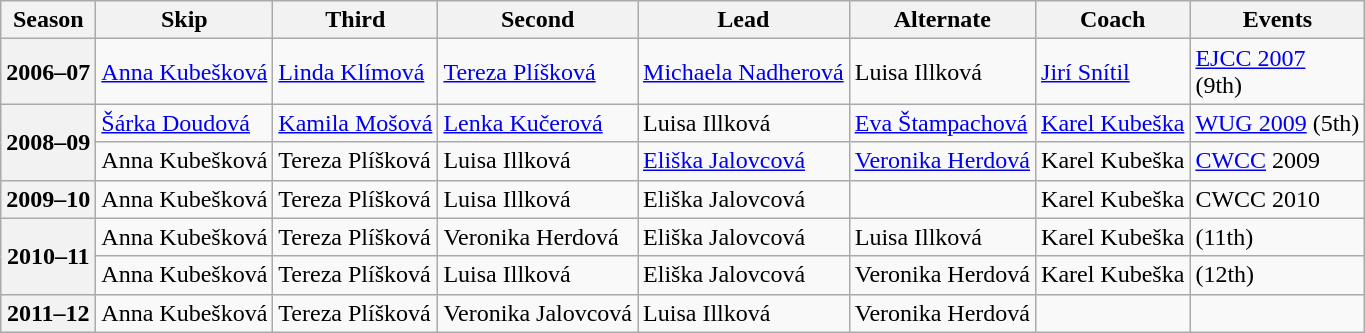<table class="wikitable">
<tr>
<th scope="col">Season</th>
<th scope="col">Skip</th>
<th scope="col">Third</th>
<th scope="col">Second</th>
<th scope="col">Lead</th>
<th scope="col">Alternate</th>
<th scope="col">Coach</th>
<th scope="col">Events</th>
</tr>
<tr>
<th scope="row">2006–07</th>
<td><a href='#'>Anna Kubešková</a></td>
<td><a href='#'>Linda Klímová</a></td>
<td><a href='#'>Tereza Plíšková</a></td>
<td><a href='#'>Michaela Nadherová</a></td>
<td>Luisa Illková</td>
<td><a href='#'>Jirí Snítil</a></td>
<td><a href='#'>EJCC 2007</a> <br> (9th)</td>
</tr>
<tr>
<th scope="row" rowspan=2>2008–09</th>
<td><a href='#'>Šárka Doudová</a></td>
<td><a href='#'>Kamila Mošová</a></td>
<td><a href='#'>Lenka Kučerová</a></td>
<td>Luisa Illková</td>
<td><a href='#'>Eva Štampachová</a></td>
<td><a href='#'>Karel Kubeška</a></td>
<td><a href='#'>WUG 2009</a> (5th)</td>
</tr>
<tr>
<td>Anna Kubešková</td>
<td>Tereza Plíšková</td>
<td>Luisa Illková</td>
<td><a href='#'>Eliška Jalovcová</a></td>
<td><a href='#'>Veronika Herdová</a></td>
<td>Karel Kubeška</td>
<td><a href='#'>CWCC</a> 2009 </td>
</tr>
<tr>
<th scope="row">2009–10</th>
<td>Anna Kubešková</td>
<td>Tereza Plíšková</td>
<td>Luisa Illková</td>
<td>Eliška Jalovcová</td>
<td></td>
<td>Karel Kubeška</td>
<td>CWCC 2010 </td>
</tr>
<tr>
<th scope="row" rowspan=2>2010–11</th>
<td>Anna Kubešková</td>
<td>Tereza Plíšková</td>
<td>Veronika Herdová</td>
<td>Eliška Jalovcová</td>
<td>Luisa Illková</td>
<td>Karel Kubeška</td>
<td> (11th)</td>
</tr>
<tr>
<td>Anna Kubešková</td>
<td>Tereza Plíšková</td>
<td>Luisa Illková</td>
<td>Eliška Jalovcová</td>
<td>Veronika Herdová</td>
<td>Karel Kubeška</td>
<td> (12th)</td>
</tr>
<tr>
<th scope="row">2011–12</th>
<td>Anna Kubešková</td>
<td>Tereza Plíšková</td>
<td>Veronika Jalovcová</td>
<td>Luisa Illková</td>
<td>Veronika Herdová</td>
<td></td>
<td></td>
</tr>
</table>
